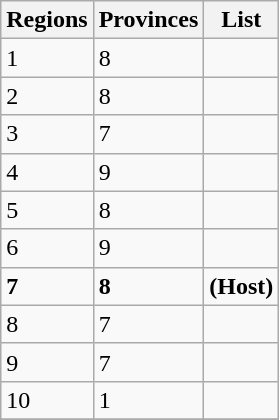<table class="wikitable">
<tr>
<th>Regions</th>
<th>Provinces</th>
<th>List</th>
</tr>
<tr>
<td>1</td>
<td>8</td>
<td>                     </td>
</tr>
<tr>
<td>2</td>
<td>8</td>
<td>                     </td>
</tr>
<tr>
<td>3</td>
<td>7</td>
<td>                  </td>
</tr>
<tr>
<td>4</td>
<td>9</td>
<td>                        </td>
</tr>
<tr>
<td>5</td>
<td>8</td>
<td>                     </td>
</tr>
<tr>
<td>6</td>
<td>9</td>
<td>                        </td>
</tr>
<tr>
<td><strong>7</strong></td>
<td><strong>8</strong></td>
<td><strong>             (Host)          </strong></td>
</tr>
<tr>
<td>8</td>
<td>7</td>
<td>                  </td>
</tr>
<tr>
<td>9</td>
<td>7</td>
<td>                  </td>
</tr>
<tr>
<td>10</td>
<td>1</td>
<td></td>
</tr>
<tr>
</tr>
</table>
